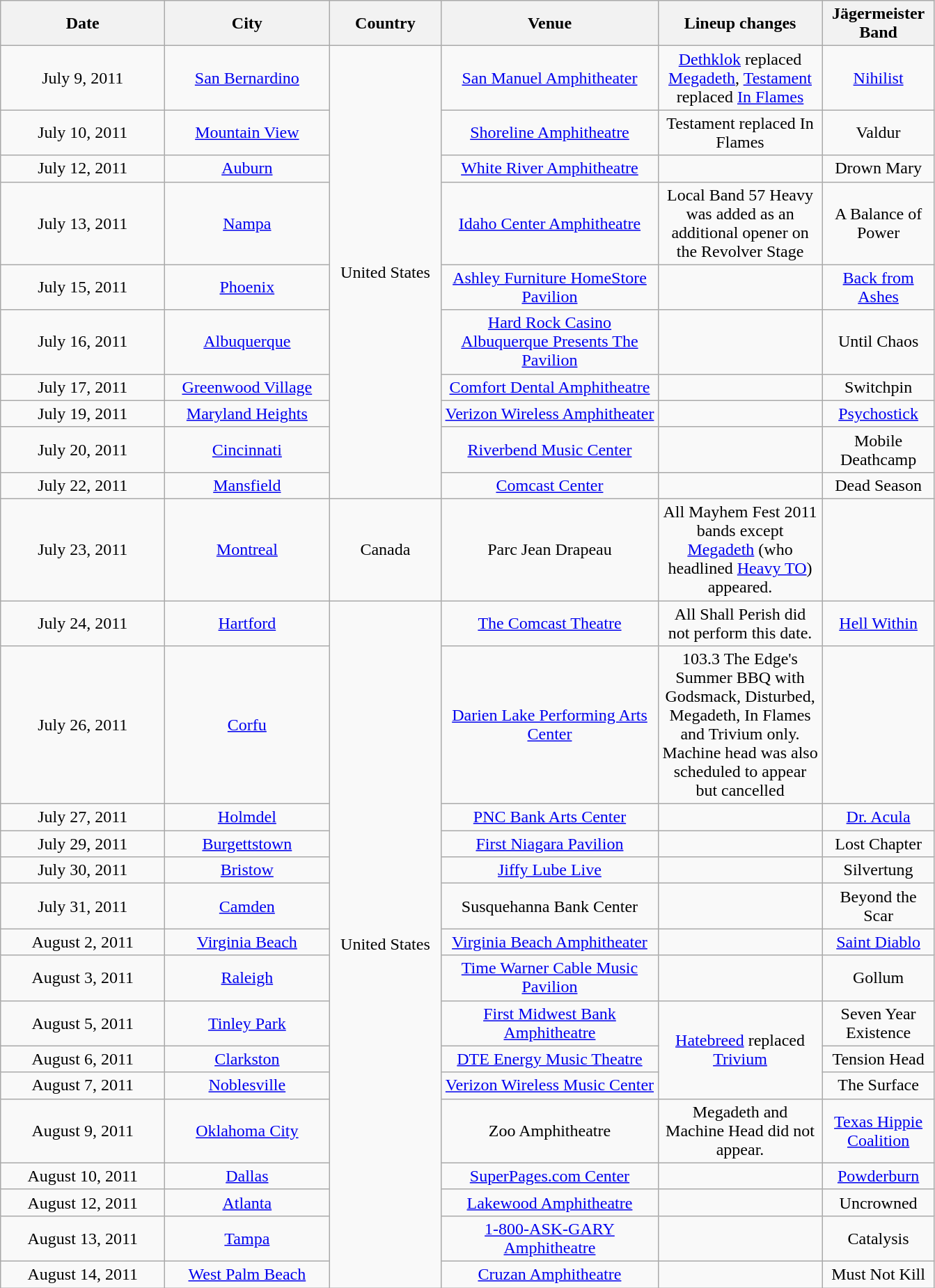<table class="wikitable" style="text-align:center;">
<tr>
<th style="width:150px;">Date</th>
<th style="width:150px;">City</th>
<th style="width:100px;">Country</th>
<th style="width:200px;">Venue</th>
<th style="width:150px;">Lineup changes</th>
<th style="width:100px;">Jägermeister Band</th>
</tr>
<tr>
<td>July 9, 2011</td>
<td><a href='#'>San Bernardino</a></td>
<td rowspan="10">United States</td>
<td><a href='#'>San Manuel Amphitheater</a></td>
<td><a href='#'>Dethklok</a> replaced <a href='#'>Megadeth</a>, <a href='#'>Testament</a> replaced <a href='#'>In Flames</a></td>
<td><a href='#'>Nihilist</a></td>
</tr>
<tr>
<td>July 10, 2011</td>
<td><a href='#'>Mountain View</a></td>
<td><a href='#'>Shoreline Amphitheatre</a></td>
<td>Testament replaced In Flames</td>
<td>Valdur</td>
</tr>
<tr>
<td>July 12, 2011</td>
<td><a href='#'>Auburn</a></td>
<td><a href='#'>White River Amphitheatre</a></td>
<td></td>
<td>Drown Mary</td>
</tr>
<tr>
<td>July 13, 2011</td>
<td><a href='#'>Nampa</a></td>
<td><a href='#'>Idaho Center Amphitheatre</a></td>
<td>Local Band 57 Heavy was added as an additional opener on the Revolver Stage</td>
<td>A Balance of Power</td>
</tr>
<tr>
<td>July 15, 2011</td>
<td><a href='#'>Phoenix</a></td>
<td><a href='#'>Ashley Furniture HomeStore Pavilion</a></td>
<td></td>
<td><a href='#'>Back from Ashes</a></td>
</tr>
<tr>
<td>July 16, 2011</td>
<td><a href='#'>Albuquerque</a></td>
<td><a href='#'>Hard Rock Casino Albuquerque Presents The Pavilion</a></td>
<td></td>
<td>Until Chaos</td>
</tr>
<tr>
<td>July 17, 2011</td>
<td><a href='#'>Greenwood Village</a></td>
<td><a href='#'>Comfort Dental Amphitheatre</a></td>
<td></td>
<td>Switchpin</td>
</tr>
<tr>
<td>July 19, 2011</td>
<td><a href='#'>Maryland Heights</a></td>
<td><a href='#'>Verizon Wireless Amphitheater</a></td>
<td></td>
<td><a href='#'>Psychostick</a></td>
</tr>
<tr>
<td>July 20, 2011</td>
<td><a href='#'>Cincinnati</a></td>
<td><a href='#'>Riverbend Music Center</a></td>
<td></td>
<td>Mobile Deathcamp</td>
</tr>
<tr>
<td>July 22, 2011</td>
<td><a href='#'>Mansfield</a></td>
<td><a href='#'>Comcast Center</a></td>
<td></td>
<td>Dead Season</td>
</tr>
<tr>
<td>July 23, 2011</td>
<td><a href='#'>Montreal</a></td>
<td>Canada</td>
<td>Parc Jean Drapeau</td>
<td>All Mayhem Fest 2011 bands except <a href='#'>Megadeth</a> (who headlined <a href='#'>Heavy TO</a>) appeared.</td>
<td></td>
</tr>
<tr>
<td>July 24, 2011</td>
<td><a href='#'>Hartford</a></td>
<td rowspan="16">United States</td>
<td><a href='#'>The Comcast Theatre</a></td>
<td>All Shall Perish did not perform this date.</td>
<td><a href='#'>Hell Within</a></td>
</tr>
<tr>
<td>July 26, 2011</td>
<td><a href='#'>Corfu</a></td>
<td><a href='#'>Darien Lake Performing Arts Center</a></td>
<td>103.3 The Edge's Summer BBQ with Godsmack, Disturbed, Megadeth, In Flames and Trivium only. Machine head was also scheduled to appear but cancelled</td>
<td></td>
</tr>
<tr>
<td>July 27, 2011</td>
<td><a href='#'>Holmdel</a></td>
<td><a href='#'>PNC Bank Arts Center</a></td>
<td></td>
<td><a href='#'>Dr. Acula</a></td>
</tr>
<tr>
<td>July 29, 2011</td>
<td><a href='#'>Burgettstown</a></td>
<td><a href='#'>First Niagara Pavilion</a></td>
<td></td>
<td>Lost Chapter</td>
</tr>
<tr>
<td>July 30, 2011</td>
<td><a href='#'>Bristow</a></td>
<td><a href='#'>Jiffy Lube Live</a></td>
<td></td>
<td>Silvertung</td>
</tr>
<tr>
<td>July 31, 2011</td>
<td><a href='#'>Camden</a></td>
<td>Susquehanna Bank Center</td>
<td></td>
<td>Beyond the Scar</td>
</tr>
<tr>
<td>August 2, 2011</td>
<td><a href='#'>Virginia Beach</a></td>
<td><a href='#'>Virginia Beach Amphitheater</a></td>
<td></td>
<td><a href='#'>Saint Diablo</a></td>
</tr>
<tr>
<td>August 3, 2011</td>
<td><a href='#'>Raleigh</a></td>
<td><a href='#'>Time Warner Cable Music Pavilion</a></td>
<td></td>
<td>Gollum</td>
</tr>
<tr>
<td>August 5, 2011</td>
<td><a href='#'>Tinley Park</a></td>
<td><a href='#'>First Midwest Bank Amphitheatre</a></td>
<td rowspan="3"><a href='#'>Hatebreed</a> replaced <a href='#'>Trivium</a></td>
<td>Seven Year Existence</td>
</tr>
<tr>
<td>August 6, 2011</td>
<td><a href='#'>Clarkston</a></td>
<td><a href='#'>DTE Energy Music Theatre</a></td>
<td>Tension Head</td>
</tr>
<tr>
<td>August 7, 2011</td>
<td><a href='#'>Noblesville</a></td>
<td><a href='#'>Verizon Wireless Music Center</a></td>
<td>The Surface</td>
</tr>
<tr>
<td>August 9, 2011</td>
<td><a href='#'>Oklahoma City</a></td>
<td>Zoo Amphitheatre</td>
<td>Megadeth and Machine Head did not appear.</td>
<td><a href='#'>Texas Hippie Coalition</a></td>
</tr>
<tr>
<td>August 10, 2011</td>
<td><a href='#'>Dallas</a></td>
<td><a href='#'>SuperPages.com Center</a></td>
<td></td>
<td><a href='#'>Powderburn</a></td>
</tr>
<tr>
<td>August 12, 2011</td>
<td><a href='#'>Atlanta</a></td>
<td><a href='#'>Lakewood Amphitheatre</a></td>
<td></td>
<td>Uncrowned</td>
</tr>
<tr>
<td>August 13, 2011</td>
<td><a href='#'>Tampa</a></td>
<td><a href='#'>1-800-ASK-GARY Amphitheatre</a></td>
<td></td>
<td>Catalysis</td>
</tr>
<tr>
<td>August 14, 2011</td>
<td><a href='#'>West Palm Beach</a></td>
<td><a href='#'>Cruzan Amphitheatre</a></td>
<td></td>
<td>Must Not Kill</td>
</tr>
</table>
